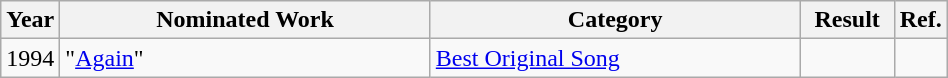<table class="wikitable" width="50%">
<tr>
<th width="5%">Year</th>
<th width="40%">Nominated Work</th>
<th width="40%">Category</th>
<th width="10%">Result</th>
<th width="5%">Ref.</th>
</tr>
<tr>
<td>1994</td>
<td>"<a href='#'>Again</a>"</td>
<td><a href='#'>Best Original Song</a></td>
<td></td>
<td></td>
</tr>
</table>
